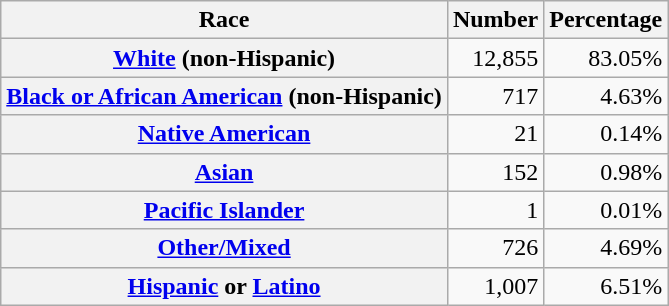<table class="wikitable" style="text-align:right">
<tr>
<th scope="col">Race</th>
<th scope="col">Number</th>
<th scope="col">Percentage</th>
</tr>
<tr>
<th scope="row"><a href='#'>White</a> (non-Hispanic)</th>
<td>12,855</td>
<td>83.05%</td>
</tr>
<tr>
<th scope="row"><a href='#'>Black or African American</a> (non-Hispanic)</th>
<td>717</td>
<td>4.63%</td>
</tr>
<tr>
<th scope="row"><a href='#'>Native American</a></th>
<td>21</td>
<td>0.14%</td>
</tr>
<tr>
<th scope="row"><a href='#'>Asian</a></th>
<td>152</td>
<td>0.98%</td>
</tr>
<tr>
<th scope="row"><a href='#'>Pacific Islander</a></th>
<td>1</td>
<td>0.01%</td>
</tr>
<tr>
<th scope="row"><a href='#'>Other/Mixed</a></th>
<td>726</td>
<td>4.69%</td>
</tr>
<tr>
<th scope="row"><a href='#'>Hispanic</a> or <a href='#'>Latino</a></th>
<td>1,007</td>
<td>6.51%</td>
</tr>
</table>
